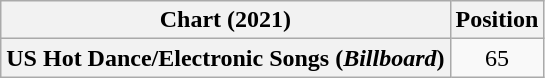<table class="wikitable plainrowheaders" style="text-align:center">
<tr>
<th scope="col">Chart (2021)</th>
<th scope="col">Position</th>
</tr>
<tr>
<th scope="row">US Hot Dance/Electronic Songs (<em>Billboard</em>)</th>
<td>65</td>
</tr>
</table>
